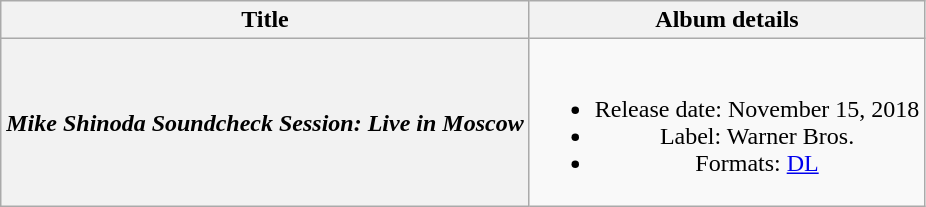<table class="wikitable plainrowheaders" style="text-align:center">
<tr>
<th scope="col">Title</th>
<th scope="col">Album details</th>
</tr>
<tr>
<th scope="row"><em>Mike Shinoda Soundcheck Session: Live in Moscow</em></th>
<td><br><ul><li>Release date: November 15, 2018</li><li>Label: Warner Bros.</li><li>Formats: <a href='#'>DL</a></li></ul></td>
</tr>
</table>
